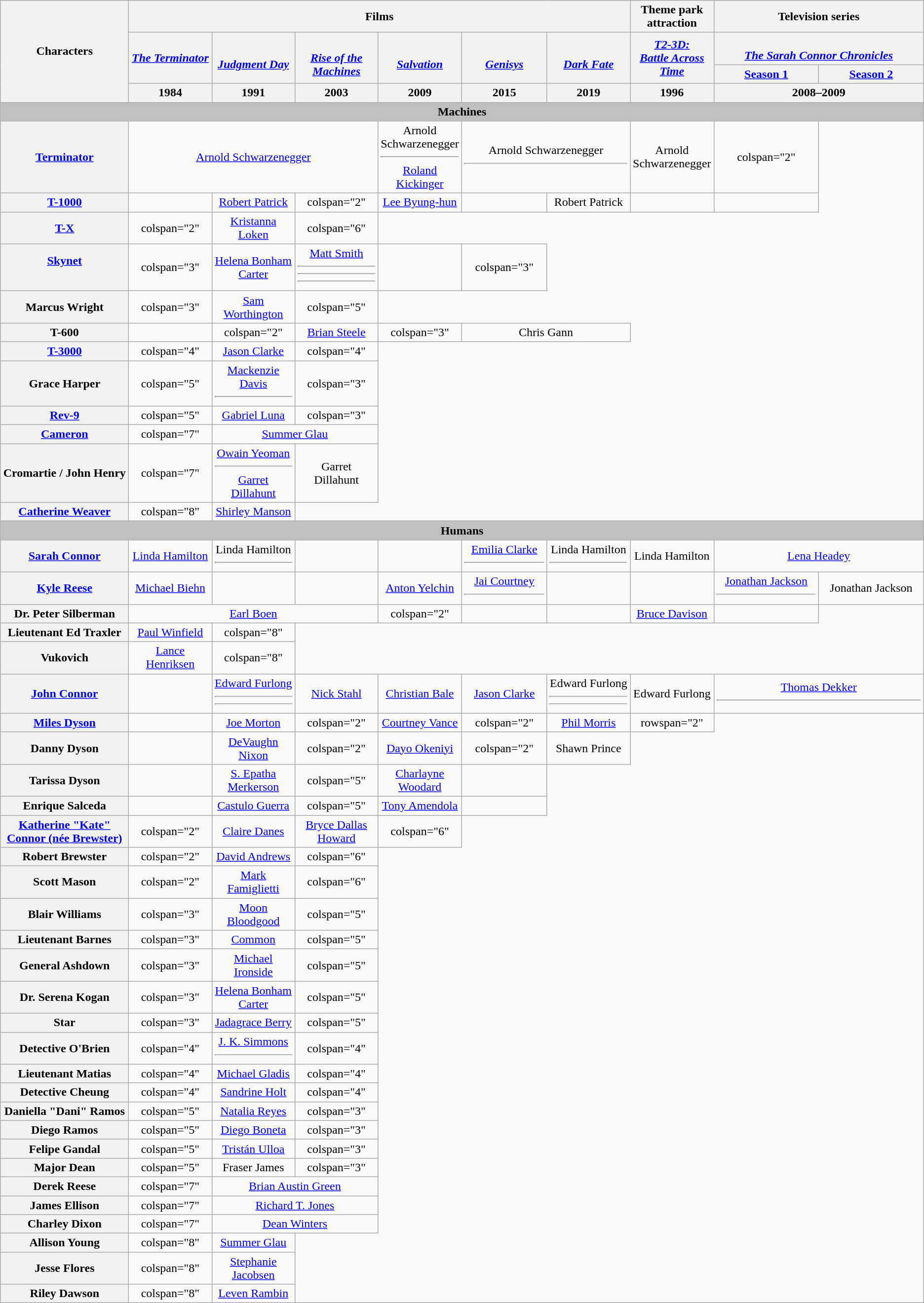<table class="wikitable" style="text-align:center;">
<tr>
<th rowspan="4" style="width:13.9%;">Characters</th>
<th colspan="6">Films</th>
<th>Theme park attraction</th>
<th colspan="2">Television series</th>
</tr>
<tr>
<th rowspan="2" style="width:9%;"><em><a href='#'>The Terminator</a></em></th>
<th rowspan="2" style="width:9%;"><em><a href='#'><br>Judgment Day</a></em></th>
<th rowspan="2" style="width:9%;"><em><a href='#'><br>Rise of the Machines</a></em></th>
<th rowspan="2" style="width:9%;"><em><a href='#'><br>Salvation</a></em></th>
<th rowspan="2"><em><a href='#'><br>Genisys</a></em></th>
<th rowspan="2" style="width:9%;"><em><a href='#'><br>Dark Fate</a></em></th>
<th rowspan="2" style="width:9%;"><em><a href='#'>T2-3D:<br>Battle Across Time</a></em></th>
<th colspan="2"><em><a href='#'><br>The Sarah Connor Chronicles</a></em></th>
</tr>
<tr>
<th><a href='#'>Season 1</a></th>
<th><a href='#'>Season 2</a></th>
</tr>
<tr>
<th>1984</th>
<th>1991</th>
<th>2003</th>
<th>2009</th>
<th>2015</th>
<th>2019</th>
<th>1996</th>
<th colspan="2">2008–2009</th>
</tr>
<tr>
<th colspan="10" style="background-color:silver;"><strong>Machines</strong></th>
</tr>
<tr>
<th><a href='#'>Terminator<br></a></th>
<td colspan="3"><a href='#'>Arnold Schwarzenegger</a></td>
<td>Arnold Schwarzenegger<hr><a href='#'>Roland Kickinger</a></td>
<td colspan="2">Arnold Schwarzenegger<hr></td>
<td>Arnold Schwarzenegger</td>
<td>colspan="2" </td>
</tr>
<tr>
<th><a href='#'>T-1000</a></th>
<td></td>
<td><a href='#'>Robert Patrick</a></td>
<td>colspan="2" </td>
<td><a href='#'>Lee Byung-hun</a></td>
<td></td>
<td>Robert Patrick</td>
<td></td>
<td></td>
</tr>
<tr>
<th><a href='#'>T-X</a></th>
<td>colspan="2" </td>
<td><a href='#'>Kristanna Loken</a></td>
<td>colspan="6" </td>
</tr>
<tr>
<th><a href='#'>Skynet<br><br></a></th>
<td>colspan="3" </td>
<td><a href='#'>Helena Bonham Carter</a></td>
<td><a href='#'>Matt Smith</a><hr><hr><hr></td>
<td></td>
<td>colspan="3" </td>
</tr>
<tr>
<th>Marcus Wright<br></th>
<td>colspan="3" </td>
<td><a href='#'>Sam Worthington</a></td>
<td>colspan="5" </td>
</tr>
<tr>
<th>T-600</th>
<td></td>
<td>colspan="2" </td>
<td><a href='#'>Brian Steele</a></td>
<td>colspan="3" </td>
<td colspan="2">Chris Gann</td>
</tr>
<tr>
<th><a href='#'>T-3000</a></th>
<td>colspan="4" </td>
<td><a href='#'>Jason Clarke</a></td>
<td>colspan="4" </td>
</tr>
<tr>
<th>Grace Harper<br></th>
<td>colspan="5" </td>
<td><a href='#'>Mackenzie Davis</a><hr></td>
<td>colspan="3" </td>
</tr>
<tr>
<th><a href='#'>Rev-9</a></th>
<td>colspan="5" </td>
<td><a href='#'>Gabriel Luna</a></td>
<td>colspan="3" </td>
</tr>
<tr>
<th><a href='#'>Cameron</a></th>
<td>colspan="7" </td>
<td colspan="2"><a href='#'>Summer Glau</a></td>
</tr>
<tr>
<th>Cromartie / John Henry<br></th>
<td>colspan="7" </td>
<td><a href='#'>Owain Yeoman</a><hr><a href='#'>Garret Dillahunt</a></td>
<td>Garret Dillahunt</td>
</tr>
<tr>
<th><a href='#'>Catherine Weaver<br></a></th>
<td>colspan="8" </td>
<td><a href='#'>Shirley Manson</a></td>
</tr>
<tr>
<th colspan="10" style="background-color:silver;"><strong>Humans</strong></th>
</tr>
<tr>
<th><a href='#'>Sarah Connor</a></th>
<td><a href='#'>Linda Hamilton</a></td>
<td>Linda Hamilton<hr></td>
<td></td>
<td></td>
<td><a href='#'>Emilia Clarke</a><hr></td>
<td>Linda Hamilton<hr></td>
<td>Linda Hamilton</td>
<td colspan="2"><a href='#'>Lena Headey</a></td>
</tr>
<tr>
<th><a href='#'>Kyle Reese</a></th>
<td><a href='#'>Michael Biehn</a></td>
<td></td>
<td></td>
<td><a href='#'>Anton Yelchin</a></td>
<td><a href='#'>Jai Courtney</a><hr></td>
<td></td>
<td></td>
<td><a href='#'>Jonathan Jackson</a><hr></td>
<td>Jonathan Jackson</td>
</tr>
<tr>
<th>Dr. Peter Silberman</th>
<td colspan="3"><a href='#'>Earl Boen</a></td>
<td>colspan="2" </td>
<td></td>
<td></td>
<td><a href='#'>Bruce Davison</a></td>
<td></td>
</tr>
<tr>
<th>Lieutenant Ed Traxler</th>
<td><a href='#'>Paul Winfield</a></td>
<td>colspan="8" </td>
</tr>
<tr>
<th>Vukovich</th>
<td><a href='#'>Lance Henriksen</a></td>
<td>colspan="8" </td>
</tr>
<tr>
<th><a href='#'>John Connor</a></th>
<td></td>
<td><a href='#'>Edward Furlong</a><hr><hr></td>
<td><a href='#'>Nick Stahl</a></td>
<td><a href='#'>Christian Bale</a></td>
<td><a href='#'>Jason Clarke</a></td>
<td>Edward Furlong<hr><hr></td>
<td>Edward Furlong</td>
<td colspan="2"><a href='#'>Thomas Dekker</a><hr></td>
</tr>
<tr>
<th><a href='#'>Miles Dyson</a></th>
<td></td>
<td><a href='#'>Joe Morton</a></td>
<td>colspan="2" </td>
<td><a href='#'>Courtney Vance</a></td>
<td>colspan="2" </td>
<td><a href='#'>Phil Morris</a></td>
<td>rowspan="2" </td>
</tr>
<tr>
<th>Danny Dyson</th>
<td></td>
<td><a href='#'>DeVaughn Nixon</a></td>
<td>colspan="2" </td>
<td><a href='#'>Dayo Okeniyi</a></td>
<td>colspan="2" </td>
<td>Shawn Prince</td>
</tr>
<tr>
<th>Tarissa Dyson</th>
<td></td>
<td><a href='#'>S. Epatha Merkerson</a></td>
<td>colspan="5" </td>
<td><a href='#'>Charlayne Woodard</a></td>
<td></td>
</tr>
<tr>
<th>Enrique Salceda</th>
<td></td>
<td><a href='#'>Castulo Guerra</a></td>
<td>colspan="5" </td>
<td><a href='#'>Tony Amendola</a></td>
<td></td>
</tr>
<tr>
<th><a href='#'>Katherine "Kate" Connor (née Brewster)</a></th>
<td>colspan="2" </td>
<td><a href='#'>Claire Danes</a></td>
<td><a href='#'>Bryce Dallas Howard</a></td>
<td>colspan="6" </td>
</tr>
<tr>
<th>Robert Brewster</th>
<td>colspan="2" </td>
<td><a href='#'>David Andrews</a></td>
<td>colspan="6" </td>
</tr>
<tr>
<th>Scott Mason</th>
<td>colspan="2" </td>
<td><a href='#'>Mark Famiglietti</a></td>
<td>colspan="6" </td>
</tr>
<tr>
<th>Blair Williams</th>
<td>colspan="3" </td>
<td><a href='#'>Moon Bloodgood</a></td>
<td>colspan="5" </td>
</tr>
<tr>
<th>Lieutenant Barnes</th>
<td>colspan="3" </td>
<td><a href='#'>Common</a></td>
<td>colspan="5" </td>
</tr>
<tr>
<th>General Ashdown</th>
<td>colspan="3" </td>
<td><a href='#'>Michael Ironside</a></td>
<td>colspan="5" </td>
</tr>
<tr>
<th>Dr. Serena Kogan</th>
<td>colspan="3" </td>
<td><a href='#'>Helena Bonham Carter</a></td>
<td>colspan="5" </td>
</tr>
<tr>
<th>Star</th>
<td>colspan="3" </td>
<td><a href='#'>Jadagrace Berry</a></td>
<td>colspan="5" </td>
</tr>
<tr>
<th>Detective O'Brien</th>
<td>colspan="4" </td>
<td><a href='#'>J. K. Simmons</a><hr></td>
<td>colspan="4" </td>
</tr>
<tr>
<th>Lieutenant Matias</th>
<td>colspan="4" </td>
<td><a href='#'>Michael Gladis</a></td>
<td>colspan="4" </td>
</tr>
<tr>
<th>Detective Cheung</th>
<td>colspan="4" </td>
<td><a href='#'>Sandrine Holt</a></td>
<td>colspan="4" </td>
</tr>
<tr>
<th>Daniella "Dani" Ramos</th>
<td>colspan="5" </td>
<td><a href='#'>Natalia Reyes</a></td>
<td>colspan="3" </td>
</tr>
<tr>
<th>Diego Ramos</th>
<td>colspan="5" </td>
<td><a href='#'>Diego Boneta</a></td>
<td>colspan="3" </td>
</tr>
<tr>
<th>Felipe Gandal</th>
<td>colspan="5" </td>
<td><a href='#'>Tristán Ulloa</a></td>
<td>colspan="3" </td>
</tr>
<tr>
<th>Major Dean</th>
<td>colspan="5" </td>
<td>Fraser James</td>
<td>colspan="3" </td>
</tr>
<tr>
<th>Derek Reese</th>
<td>colspan="7" </td>
<td colspan="2"><a href='#'>Brian Austin Green</a></td>
</tr>
<tr>
<th>James Ellison</th>
<td>colspan="7" </td>
<td colspan="2"><a href='#'>Richard T. Jones</a></td>
</tr>
<tr>
<th>Charley Dixon</th>
<td>colspan="7" </td>
<td colspan="2"><a href='#'>Dean Winters</a></td>
</tr>
<tr>
<th>Allison Young</th>
<td>colspan="8" </td>
<td><a href='#'>Summer Glau</a></td>
</tr>
<tr>
<th>Jesse Flores</th>
<td>colspan="8" </td>
<td><a href='#'>Stephanie Jacobsen</a></td>
</tr>
<tr>
<th>Riley Dawson</th>
<td>colspan="8" </td>
<td><a href='#'>Leven Rambin</a></td>
</tr>
</table>
